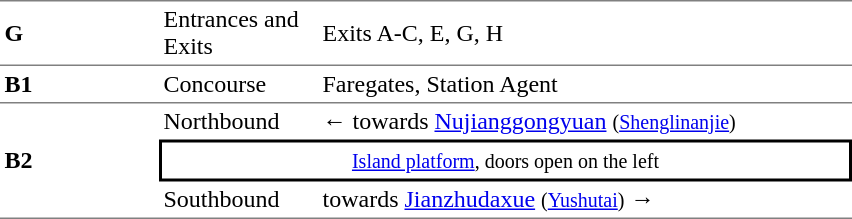<table cellspacing=0 cellpadding=3>
<tr>
<td style="border-top:solid 1px gray;border-bottom:solid 1px gray;" width=100><strong>G</strong></td>
<td style="border-top:solid 1px gray;border-bottom:solid 1px gray;" width=100>Entrances and Exits</td>
<td style="border-top:solid 1px gray;border-bottom:solid 1px gray;" width=350>Exits A-C, E, G, H</td>
</tr>
<tr>
<td style="border-bottom:solid 1px gray;"><strong>B1</strong></td>
<td style="border-bottom:solid 1px gray;">Concourse</td>
<td style="border-bottom:solid 1px gray;">Faregates, Station Agent</td>
</tr>
<tr>
<td style="border-bottom:solid 1px gray;" rowspan=3><strong>B2</strong></td>
<td>Northbound</td>
<td>←  towards <a href='#'>Nujianggongyuan</a> <small>(<a href='#'>Shenglinanjie</a>)</small></td>
</tr>
<tr>
<td style="border-right:solid 2px black;border-left:solid 2px black;border-top:solid 2px black;border-bottom:solid 2px black;text-align:center;" colspan=2><small><a href='#'>Island platform</a>, doors open on the left</small></td>
</tr>
<tr>
<td style="border-bottom:solid 1px gray;">Southbound</td>
<td style="border-bottom:solid 1px gray;">  towards <a href='#'>Jianzhudaxue</a> <small>(<a href='#'>Yushutai</a>)</small> →</td>
</tr>
</table>
